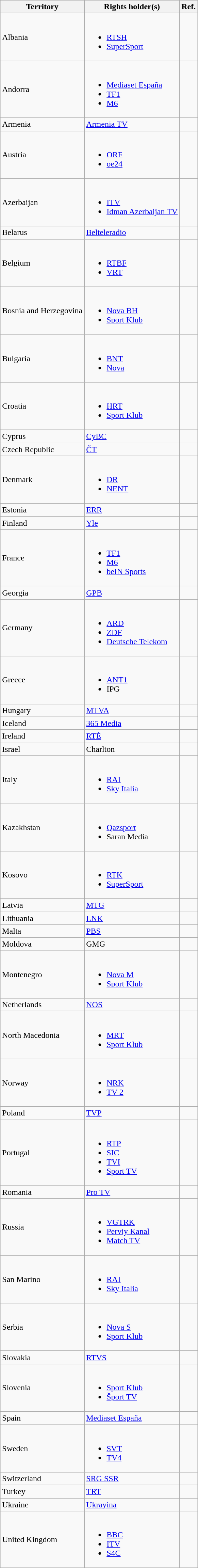<table class="wikitable">
<tr>
<th>Territory</th>
<th>Rights holder(s)</th>
<th>Ref.</th>
</tr>
<tr>
<td>Albania</td>
<td><br><ul><li><a href='#'>RTSH</a></li><li><a href='#'>SuperSport</a></li></ul></td>
<td></td>
</tr>
<tr>
<td>Andorra</td>
<td><br><ul><li><a href='#'>Mediaset España</a></li><li><a href='#'>TF1</a></li><li><a href='#'>M6</a></li></ul></td>
<td></td>
</tr>
<tr>
<td>Armenia</td>
<td><a href='#'>Armenia TV</a></td>
<td></td>
</tr>
<tr>
<td>Austria</td>
<td><br><ul><li><a href='#'>ORF</a></li><li><a href='#'>oe24</a></li></ul></td>
<td></td>
</tr>
<tr>
<td>Azerbaijan</td>
<td><br><ul><li><a href='#'>ITV</a></li><li><a href='#'>Idman Azerbaijan TV</a></li></ul></td>
<td></td>
</tr>
<tr>
<td>Belarus</td>
<td><a href='#'>Belteleradio</a></td>
<td></td>
</tr>
<tr>
<td>Belgium</td>
<td><br><ul><li><a href='#'>RTBF</a></li><li><a href='#'>VRT</a></li></ul></td>
<td></td>
</tr>
<tr>
<td>Bosnia and Herzegovina</td>
<td><br><ul><li><a href='#'>Nova BH</a></li><li><a href='#'>Sport Klub</a></li></ul></td>
<td></td>
</tr>
<tr>
<td>Bulgaria</td>
<td><br><ul><li><a href='#'>BNT</a></li><li><a href='#'>Nova</a></li></ul></td>
<td></td>
</tr>
<tr>
<td>Croatia</td>
<td><br><ul><li><a href='#'>HRT</a></li><li><a href='#'>Sport Klub</a></li></ul></td>
<td></td>
</tr>
<tr>
<td>Cyprus</td>
<td><a href='#'>CyBC</a></td>
<td></td>
</tr>
<tr>
<td>Czech Republic</td>
<td><a href='#'>ČT</a></td>
<td></td>
</tr>
<tr>
<td>Denmark</td>
<td><br><ul><li><a href='#'>DR</a></li><li><a href='#'>NENT</a></li></ul></td>
<td></td>
</tr>
<tr>
<td>Estonia</td>
<td><a href='#'>ERR</a></td>
<td></td>
</tr>
<tr>
<td>Finland</td>
<td><a href='#'>Yle</a></td>
<td></td>
</tr>
<tr>
<td>France</td>
<td><br><ul><li><a href='#'>TF1</a></li><li><a href='#'>M6</a></li><li><a href='#'>beIN Sports</a></li></ul></td>
<td></td>
</tr>
<tr>
<td>Georgia</td>
<td><a href='#'>GPB</a></td>
<td></td>
</tr>
<tr>
<td>Germany</td>
<td><br><ul><li><a href='#'>ARD</a></li><li><a href='#'>ZDF</a></li><li><a href='#'>Deutsche Telekom</a></li></ul></td>
<td></td>
</tr>
<tr>
<td>Greece</td>
<td><br><ul><li><a href='#'>ANT1</a></li><li>IPG</li></ul></td>
<td></td>
</tr>
<tr>
<td>Hungary</td>
<td><a href='#'>MTVA</a></td>
<td></td>
</tr>
<tr>
<td>Iceland</td>
<td><a href='#'>365 Media</a></td>
<td></td>
</tr>
<tr>
<td>Ireland</td>
<td><a href='#'>RTÉ</a></td>
<td></td>
</tr>
<tr>
<td>Israel</td>
<td>Charlton</td>
<td></td>
</tr>
<tr>
<td>Italy</td>
<td><br><ul><li><a href='#'>RAI</a></li><li><a href='#'>Sky Italia</a></li></ul></td>
<td></td>
</tr>
<tr>
<td>Kazakhstan</td>
<td><br><ul><li><a href='#'>Qazsport</a></li><li>Saran Media</li></ul></td>
<td></td>
</tr>
<tr>
<td>Kosovo</td>
<td><br><ul><li><a href='#'>RTK</a></li><li><a href='#'>SuperSport</a></li></ul></td>
<td></td>
</tr>
<tr>
<td>Latvia</td>
<td><a href='#'>MTG</a></td>
<td></td>
</tr>
<tr>
<td>Lithuania</td>
<td><a href='#'>LNK</a></td>
<td></td>
</tr>
<tr>
<td>Malta</td>
<td><a href='#'>PBS</a></td>
<td></td>
</tr>
<tr>
<td>Moldova</td>
<td>GMG</td>
<td></td>
</tr>
<tr>
<td>Montenegro</td>
<td><br><ul><li><a href='#'>Nova M</a></li><li><a href='#'>Sport Klub</a></li></ul></td>
<td></td>
</tr>
<tr>
<td>Netherlands</td>
<td><a href='#'>NOS</a></td>
<td></td>
</tr>
<tr>
<td>North Macedonia</td>
<td><br><ul><li><a href='#'>MRT</a></li><li><a href='#'>Sport Klub</a></li></ul></td>
<td></td>
</tr>
<tr>
<td>Norway</td>
<td><br><ul><li><a href='#'>NRK</a></li><li><a href='#'>TV 2</a></li></ul></td>
<td></td>
</tr>
<tr>
<td>Poland</td>
<td><a href='#'>TVP</a></td>
<td></td>
</tr>
<tr>
<td>Portugal</td>
<td><br><ul><li><a href='#'>RTP</a></li><li><a href='#'>SIC</a></li><li><a href='#'>TVI</a></li><li><a href='#'>Sport TV</a></li></ul></td>
<td></td>
</tr>
<tr>
<td>Romania</td>
<td><a href='#'>Pro TV</a></td>
<td></td>
</tr>
<tr>
<td>Russia</td>
<td><br><ul><li><a href='#'>VGTRK</a></li><li><a href='#'>Perviy Kanal</a></li><li><a href='#'>Match TV</a></li></ul></td>
<td></td>
</tr>
<tr>
<td>San Marino</td>
<td><br><ul><li><a href='#'>RAI</a></li><li><a href='#'>Sky Italia</a></li></ul></td>
<td></td>
</tr>
<tr>
<td>Serbia</td>
<td><br><ul><li><a href='#'>Nova S</a></li><li><a href='#'>Sport Klub</a></li></ul></td>
<td></td>
</tr>
<tr>
<td>Slovakia</td>
<td><a href='#'>RTVS</a></td>
<td></td>
</tr>
<tr>
<td>Slovenia</td>
<td><br><ul><li><a href='#'>Sport Klub</a></li><li><a href='#'>Šport TV</a></li></ul></td>
<td></td>
</tr>
<tr>
<td>Spain</td>
<td><a href='#'>Mediaset España</a></td>
<td></td>
</tr>
<tr>
<td>Sweden</td>
<td><br><ul><li><a href='#'>SVT</a></li><li><a href='#'>TV4</a></li></ul></td>
<td></td>
</tr>
<tr>
<td>Switzerland</td>
<td><a href='#'>SRG SSR</a></td>
<td></td>
</tr>
<tr>
<td>Turkey</td>
<td><a href='#'>TRT</a></td>
<td></td>
</tr>
<tr>
<td>Ukraine</td>
<td><a href='#'>Ukrayina</a></td>
<td></td>
</tr>
<tr>
<td>United Kingdom</td>
<td><br><ul><li><a href='#'>BBC</a></li><li><a href='#'>ITV</a></li><li><a href='#'>S4C</a></li></ul></td>
<td></td>
</tr>
</table>
